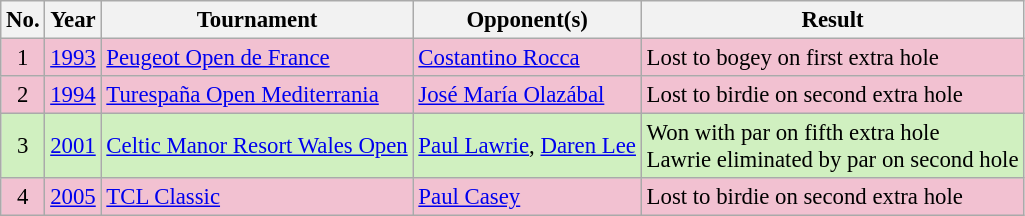<table class="wikitable" style="font-size:95%;">
<tr>
<th>No.</th>
<th>Year</th>
<th>Tournament</th>
<th>Opponent(s)</th>
<th>Result</th>
</tr>
<tr style="background:#F2C1D1;">
<td align=center>1</td>
<td><a href='#'>1993</a></td>
<td><a href='#'>Peugeot Open de France</a></td>
<td> <a href='#'>Costantino Rocca</a></td>
<td>Lost to bogey on first extra hole</td>
</tr>
<tr style="background:#F2C1D1;">
<td align=center>2</td>
<td><a href='#'>1994</a></td>
<td><a href='#'>Turespaña Open Mediterrania</a></td>
<td> <a href='#'>José María Olazábal</a></td>
<td>Lost to birdie on second extra hole</td>
</tr>
<tr style="background:#D0F0C0;">
<td align=center>3</td>
<td><a href='#'>2001</a></td>
<td><a href='#'>Celtic Manor Resort Wales Open</a></td>
<td> <a href='#'>Paul Lawrie</a>,  <a href='#'>Daren Lee</a></td>
<td>Won with par on fifth extra hole<br>Lawrie eliminated by par on second hole</td>
</tr>
<tr style="background:#F2C1D1;">
<td align=center>4</td>
<td><a href='#'>2005</a></td>
<td><a href='#'>TCL Classic</a></td>
<td> <a href='#'>Paul Casey</a></td>
<td>Lost to birdie on second extra hole</td>
</tr>
</table>
